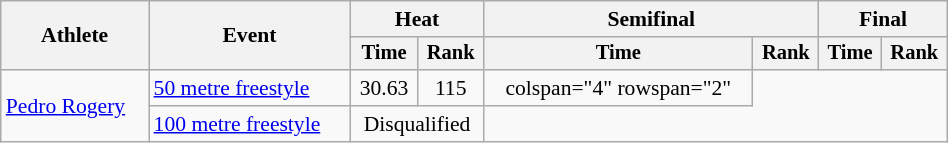<table class="wikitable" style="text-align:center; font-size:90%; width:50%;">
<tr>
<th rowspan="2">Athlete</th>
<th rowspan="2">Event</th>
<th colspan="2">Heat</th>
<th colspan="2">Semifinal</th>
<th colspan="2">Final</th>
</tr>
<tr style="font-size:95%">
<th>Time</th>
<th>Rank</th>
<th>Time</th>
<th>Rank</th>
<th>Time</th>
<th>Rank</th>
</tr>
<tr align=center>
<td align=left rowspan="2"><a href='#'>Pedro Rogery</a></td>
<td align=left><a href='#'>50 metre freestyle</a></td>
<td>30.63</td>
<td>115</td>
<td>colspan="4" rowspan="2" </td>
</tr>
<tr align=center>
<td align=left><a href='#'>100 metre freestyle</a></td>
<td colspan="2">Disqualified</td>
</tr>
</table>
